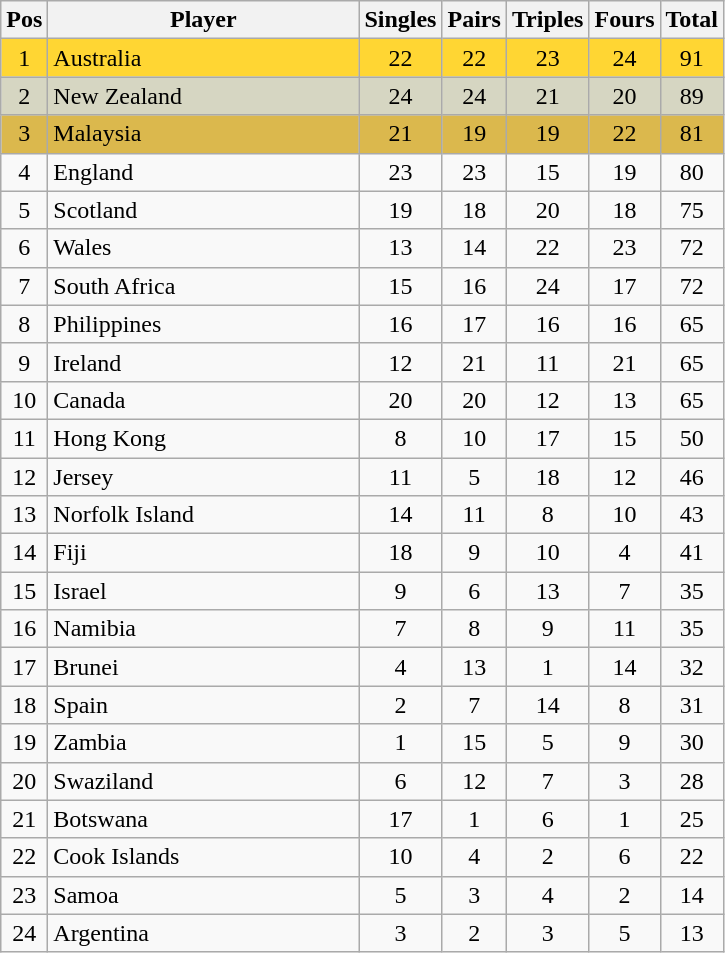<table class="wikitable" style="font-size: 100%">
<tr>
<th width=20>Pos</th>
<th width=200>Player</th>
<th width=20>Singles</th>
<th width=20>Pairs</th>
<th width=20>Triples</th>
<th width=20>Fours</th>
<th width=20>Total</th>
</tr>
<tr align=center style="background: #FFD633;">
<td>1</td>
<td align="left"> Australia</td>
<td>22</td>
<td>22</td>
<td>23</td>
<td>24</td>
<td>91</td>
</tr>
<tr align=center style="background: #D6D6C2;">
<td>2</td>
<td align="left"> New Zealand</td>
<td>24</td>
<td>24</td>
<td>21</td>
<td>20</td>
<td>89</td>
</tr>
<tr align=center style="background: #DBB84D;">
<td>3</td>
<td align="left"> Malaysia</td>
<td>21</td>
<td>19</td>
<td>19</td>
<td>22</td>
<td>81</td>
</tr>
<tr align=center>
<td>4</td>
<td align="left"> England</td>
<td>23</td>
<td>23</td>
<td>15</td>
<td>19</td>
<td>80</td>
</tr>
<tr align=center>
<td>5</td>
<td align="left"> Scotland</td>
<td>19</td>
<td>18</td>
<td>20</td>
<td>18</td>
<td>75</td>
</tr>
<tr align=center>
<td>6</td>
<td align="left"> Wales</td>
<td>13</td>
<td>14</td>
<td>22</td>
<td>23</td>
<td>72</td>
</tr>
<tr align=center>
<td>7</td>
<td align="left"> South Africa</td>
<td>15</td>
<td>16</td>
<td>24</td>
<td>17</td>
<td>72</td>
</tr>
<tr align=center>
<td>8</td>
<td align="left"> Philippines</td>
<td>16</td>
<td>17</td>
<td>16</td>
<td>16</td>
<td>65</td>
</tr>
<tr align=center>
<td>9</td>
<td align="left"> Ireland</td>
<td>12</td>
<td>21</td>
<td>11</td>
<td>21</td>
<td>65</td>
</tr>
<tr align=center>
<td>10</td>
<td align="left"> Canada</td>
<td>20</td>
<td>20</td>
<td>12</td>
<td>13</td>
<td>65</td>
</tr>
<tr align=center>
<td>11</td>
<td align="left"> Hong Kong</td>
<td>8</td>
<td>10</td>
<td>17</td>
<td>15</td>
<td>50</td>
</tr>
<tr align=center>
<td>12</td>
<td align="left"> Jersey</td>
<td>11</td>
<td>5</td>
<td>18</td>
<td>12</td>
<td>46</td>
</tr>
<tr align=center>
<td>13</td>
<td align="left"> Norfolk Island</td>
<td>14</td>
<td>11</td>
<td>8</td>
<td>10</td>
<td>43</td>
</tr>
<tr align=center>
<td>14</td>
<td align="left"> Fiji</td>
<td>18</td>
<td>9</td>
<td>10</td>
<td>4</td>
<td>41</td>
</tr>
<tr align=center>
<td>15</td>
<td align="left"> Israel</td>
<td>9</td>
<td>6</td>
<td>13</td>
<td>7</td>
<td>35</td>
</tr>
<tr align=center>
<td>16</td>
<td align="left"> Namibia</td>
<td>7</td>
<td>8</td>
<td>9</td>
<td>11</td>
<td>35</td>
</tr>
<tr align=center>
<td>17</td>
<td align="left"> Brunei</td>
<td>4</td>
<td>13</td>
<td>1</td>
<td>14</td>
<td>32</td>
</tr>
<tr align=center>
<td>18</td>
<td align="left"> Spain</td>
<td>2</td>
<td>7</td>
<td>14</td>
<td>8</td>
<td>31</td>
</tr>
<tr align=center>
<td>19</td>
<td align="left"> Zambia</td>
<td>1</td>
<td>15</td>
<td>5</td>
<td>9</td>
<td>30</td>
</tr>
<tr align=center>
<td>20</td>
<td align="left"> Swaziland</td>
<td>6</td>
<td>12</td>
<td>7</td>
<td>3</td>
<td>28</td>
</tr>
<tr align=center>
<td>21</td>
<td align="left"> Botswana</td>
<td>17</td>
<td>1</td>
<td>6</td>
<td>1</td>
<td>25</td>
</tr>
<tr align=center>
<td>22</td>
<td align="left"> Cook Islands</td>
<td>10</td>
<td>4</td>
<td>2</td>
<td>6</td>
<td>22</td>
</tr>
<tr align=center>
<td>23</td>
<td align="left"> Samoa</td>
<td>5</td>
<td>3</td>
<td>4</td>
<td>2</td>
<td>14</td>
</tr>
<tr align=center>
<td>24</td>
<td align="left"> Argentina</td>
<td>3</td>
<td>2</td>
<td>3</td>
<td>5</td>
<td>13</td>
</tr>
</table>
